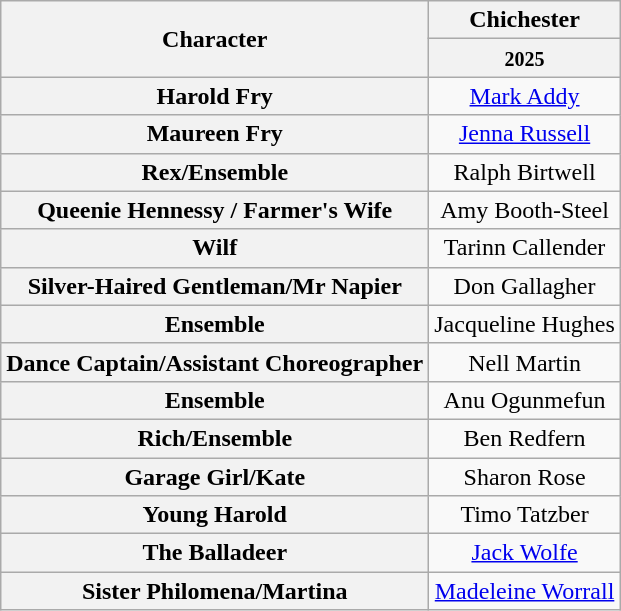<table class="wikitable">
<tr>
<th rowspan="2">Character</th>
<th>Chichester</th>
</tr>
<tr>
<th><small>2025</small></th>
</tr>
<tr>
<th>Harold Fry</th>
<td align=center><a href='#'>Mark Addy</a></td>
</tr>
<tr>
<th>Maureen Fry</th>
<td align=center><a href='#'>Jenna Russell</a></td>
</tr>
<tr>
<th>Rex/Ensemble</th>
<td align=center>Ralph Birtwell</td>
</tr>
<tr>
<th>Queenie Hennessy / Farmer's Wife</th>
<td align=center>Amy Booth-Steel</td>
</tr>
<tr>
<th>Wilf</th>
<td align=center>Tarinn Callender</td>
</tr>
<tr>
<th>Silver-Haired Gentleman/Mr Napier</th>
<td align=center>Don Gallagher</td>
</tr>
<tr>
<th>Ensemble</th>
<td align=center>Jacqueline Hughes</td>
</tr>
<tr>
<th>Dance Captain/Assistant Choreographer</th>
<td align=center>Nell Martin</td>
</tr>
<tr>
<th>Ensemble</th>
<td align=center>Anu Ogunmefun</td>
</tr>
<tr>
<th>Rich/Ensemble</th>
<td align=center>Ben Redfern</td>
</tr>
<tr>
<th>Garage Girl/Kate</th>
<td align=center>Sharon Rose</td>
</tr>
<tr>
<th>Young Harold</th>
<td align=center>Timo Tatzber</td>
</tr>
<tr>
<th>The Balladeer</th>
<td align=center><a href='#'>Jack Wolfe</a></td>
</tr>
<tr>
<th>Sister Philomena/Martina</th>
<td align=center><a href='#'>Madeleine Worrall</a></td>
</tr>
</table>
